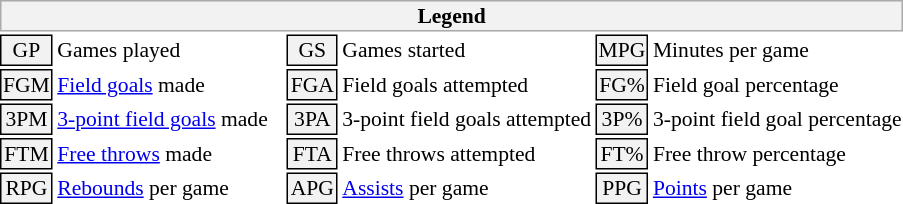<table class="toccolours" style="font-size:90%; white-space:nowrap">
<tr>
<th colspan="6" style="background-color:#F2F2F2; border: 1px solid #AAAAAA">Legend</th>
</tr>
<tr>
<td width="30px" style="text-align:center; background-color:#F2F2F2; border:1px solid black">GP</td>
<td width="150px">Games played</td>
<td width="30px" style="text-align:center; background-color:#F2F2F2; border:1px solid black">GS</td>
<td width="150px">Games started</td>
<td width="30px" style="text-align:center; background-color:#F2F2F2; border:1px solid black">MPG</td>
<td width="150px">Minutes per game</td>
</tr>
<tr>
<td style="text-align:center; background-color:#F2F2F2; border:1px solid black">FGM</td>
<td><a href='#'>Field goals</a> made</td>
<td style="text-align:center; background-color:#F2F2F2; border:1px solid black">FGA</td>
<td>Field goals attempted</td>
<td style="text-align:center; background-color:#F2F2F2; border:1px solid black">FG%</td>
<td>Field goal percentage</td>
</tr>
<tr>
<td style="text-align:center; background-color:#F2F2F2; border:1px solid black">3PM</td>
<td><a href='#'>3-point field goals</a> made</td>
<td style="text-align:center; background-color:#F2F2F2; border:1px solid black">3PA</td>
<td>3-point field goals attempted</td>
<td style="text-align:center; background-color:#F2F2F2; border:1px solid black">3P%</td>
<td>3-point field goal percentage</td>
</tr>
<tr>
<td style="text-align:center; background-color:#F2F2F2; border:1px solid black">FTM</td>
<td><a href='#'>Free throws</a> made</td>
<td style="text-align:center; background-color:#F2F2F2; border:1px solid black">FTA</td>
<td>Free throws attempted</td>
<td style="text-align:center; background-color:#F2F2F2; border:1px solid black">FT%</td>
<td>Free throw percentage</td>
</tr>
<tr>
<td style="text-align:center; background-color:#F2F2F2; border:1px solid black">RPG</td>
<td><a href='#'>Rebounds</a> per game</td>
<td style="text-align:center; background-color:#F2F2F2; border:1px solid black">APG</td>
<td><a href='#'>Assists</a> per game</td>
<td style="text-align:center; background-color:#F2F2F2; border:1px solid black">PPG</td>
<td><a href='#'>Points</a> per game</td>
</tr>
</table>
